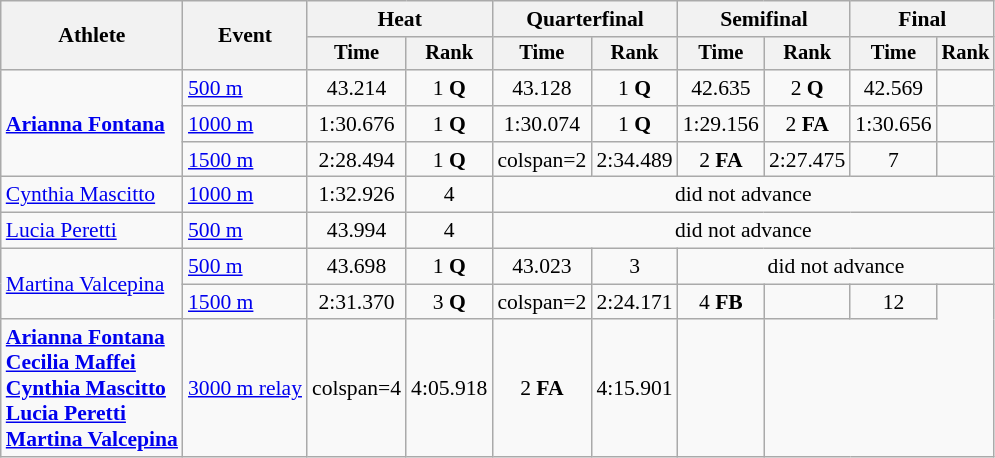<table class="wikitable" style="font-size:90%">
<tr>
<th rowspan=2>Athlete</th>
<th rowspan=2>Event</th>
<th colspan=2>Heat</th>
<th colspan=2>Quarterfinal</th>
<th colspan=2>Semifinal</th>
<th colspan=2>Final</th>
</tr>
<tr style="font-size:95%">
<th>Time</th>
<th>Rank</th>
<th>Time</th>
<th>Rank</th>
<th>Time</th>
<th>Rank</th>
<th>Time</th>
<th>Rank</th>
</tr>
<tr align=center>
<td align=left rowspan=3><strong><a href='#'>Arianna Fontana</a></strong></td>
<td align=left><a href='#'>500 m</a></td>
<td>43.214</td>
<td>1 <strong>Q</strong></td>
<td>43.128</td>
<td>1 <strong>Q</strong></td>
<td>42.635</td>
<td>2 <strong>Q</strong></td>
<td>42.569</td>
<td></td>
</tr>
<tr align=center>
<td align=left><a href='#'>1000 m</a></td>
<td>1:30.676</td>
<td>1 <strong>Q</strong></td>
<td>1:30.074</td>
<td>1 <strong>Q</strong></td>
<td>1:29.156</td>
<td>2 <strong>FA</strong></td>
<td>1:30.656</td>
<td></td>
</tr>
<tr align=center>
<td align=left><a href='#'>1500 m</a></td>
<td>2:28.494</td>
<td>1 <strong>Q</strong></td>
<td>colspan=2 </td>
<td>2:34.489</td>
<td>2 <strong>FA</strong></td>
<td>2:27.475</td>
<td>7</td>
</tr>
<tr align=center>
<td align=left><a href='#'>Cynthia Mascitto</a></td>
<td align=left><a href='#'>1000 m</a></td>
<td>1:32.926</td>
<td>4</td>
<td colspan=6>did not advance</td>
</tr>
<tr align=center>
<td align=left><a href='#'>Lucia Peretti</a></td>
<td align=left><a href='#'>500 m</a></td>
<td>43.994</td>
<td>4</td>
<td colspan=6>did not advance</td>
</tr>
<tr align=center>
<td align=left rowspan=2><a href='#'>Martina Valcepina</a></td>
<td align=left><a href='#'>500 m</a></td>
<td>43.698</td>
<td>1 <strong>Q</strong></td>
<td>43.023</td>
<td>3</td>
<td colspan=4>did not advance</td>
</tr>
<tr align=center>
<td align=left><a href='#'>1500 m</a></td>
<td>2:31.370</td>
<td>3 <strong>Q</strong></td>
<td>colspan=2 </td>
<td>2:24.171</td>
<td>4 <strong>FB</strong></td>
<td></td>
<td>12</td>
</tr>
<tr align=center>
<td align=left><strong><a href='#'>Arianna Fontana</a><br><a href='#'>Cecilia Maffei</a><br><a href='#'>Cynthia Mascitto</a><br><a href='#'>Lucia Peretti</a><br><a href='#'>Martina Valcepina</a></strong></td>
<td align=left><a href='#'>3000 m relay</a></td>
<td>colspan=4 </td>
<td>4:05.918</td>
<td>2 <strong>FA</strong></td>
<td>4:15.901</td>
<td></td>
</tr>
</table>
